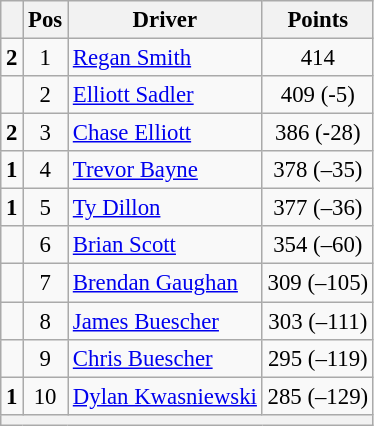<table class="wikitable" style="font-size: 95%;">
<tr>
<th></th>
<th>Pos</th>
<th>Driver</th>
<th>Points</th>
</tr>
<tr>
<td align="left"> <strong>2</strong></td>
<td style="text-align:center;">1</td>
<td><a href='#'>Regan Smith</a></td>
<td style="text-align:center;">414</td>
</tr>
<tr>
<td align="left"></td>
<td style="text-align:center;">2</td>
<td><a href='#'>Elliott Sadler</a></td>
<td style="text-align:center;">409 (-5)</td>
</tr>
<tr>
<td align="left"> <strong>2</strong></td>
<td style="text-align:center;">3</td>
<td><a href='#'>Chase Elliott</a></td>
<td style="text-align:center;">386 (-28)</td>
</tr>
<tr>
<td align="left"> <strong>1</strong></td>
<td style="text-align:center;">4</td>
<td><a href='#'>Trevor Bayne</a></td>
<td style="text-align:center;">378 (–35)</td>
</tr>
<tr>
<td align="left"> <strong>1</strong></td>
<td style="text-align:center;">5</td>
<td><a href='#'>Ty Dillon</a></td>
<td style="text-align:center;">377 (–36)</td>
</tr>
<tr>
<td align="left"></td>
<td style="text-align:center;">6</td>
<td><a href='#'>Brian Scott</a></td>
<td style="text-align:center;">354 (–60)</td>
</tr>
<tr>
<td align="left"></td>
<td style="text-align:center;">7</td>
<td><a href='#'>Brendan Gaughan</a></td>
<td style="text-align:center;">309 (–105)</td>
</tr>
<tr>
<td align="left"></td>
<td style="text-align:center;">8</td>
<td><a href='#'>James Buescher</a></td>
<td style="text-align:center;">303 (–111)</td>
</tr>
<tr>
<td align="left"></td>
<td style="text-align:center;">9</td>
<td><a href='#'>Chris Buescher</a></td>
<td style="text-align:center;">295 (–119)</td>
</tr>
<tr>
<td align="left"> <strong>1</strong></td>
<td style="text-align:center;">10</td>
<td><a href='#'>Dylan Kwasniewski</a></td>
<td style="text-align:center;">285 (–129)</td>
</tr>
<tr class="sortbottom">
<th colspan="9"></th>
</tr>
</table>
